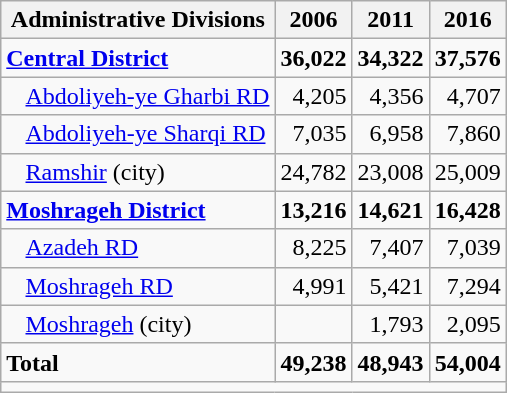<table class="wikitable">
<tr>
<th>Administrative Divisions</th>
<th>2006</th>
<th>2011</th>
<th>2016</th>
</tr>
<tr>
<td><strong><a href='#'>Central District</a></strong></td>
<td style="text-align: right;"><strong>36,022</strong></td>
<td style="text-align: right;"><strong>34,322</strong></td>
<td style="text-align: right;"><strong>37,576</strong></td>
</tr>
<tr>
<td style="padding-left: 1em;"><a href='#'>Abdoliyeh-ye Gharbi RD</a></td>
<td style="text-align: right;">4,205</td>
<td style="text-align: right;">4,356</td>
<td style="text-align: right;">4,707</td>
</tr>
<tr>
<td style="padding-left: 1em;"><a href='#'>Abdoliyeh-ye Sharqi RD</a></td>
<td style="text-align: right;">7,035</td>
<td style="text-align: right;">6,958</td>
<td style="text-align: right;">7,860</td>
</tr>
<tr>
<td style="padding-left: 1em;"><a href='#'>Ramshir</a> (city)</td>
<td style="text-align: right;">24,782</td>
<td style="text-align: right;">23,008</td>
<td style="text-align: right;">25,009</td>
</tr>
<tr>
<td><strong><a href='#'>Moshrageh District</a></strong></td>
<td style="text-align: right;"><strong>13,216</strong></td>
<td style="text-align: right;"><strong>14,621</strong></td>
<td style="text-align: right;"><strong>16,428</strong></td>
</tr>
<tr>
<td style="padding-left: 1em;"><a href='#'>Azadeh RD</a></td>
<td style="text-align: right;">8,225</td>
<td style="text-align: right;">7,407</td>
<td style="text-align: right;">7,039</td>
</tr>
<tr>
<td style="padding-left: 1em;"><a href='#'>Moshrageh RD</a></td>
<td style="text-align: right;">4,991</td>
<td style="text-align: right;">5,421</td>
<td style="text-align: right;">7,294</td>
</tr>
<tr>
<td style="padding-left: 1em;"><a href='#'>Moshrageh</a> (city)</td>
<td style="text-align: right;"></td>
<td style="text-align: right;">1,793</td>
<td style="text-align: right;">2,095</td>
</tr>
<tr>
<td><strong>Total</strong></td>
<td style="text-align: right;"><strong>49,238</strong></td>
<td style="text-align: right;"><strong>48,943</strong></td>
<td style="text-align: right;"><strong>54,004</strong></td>
</tr>
<tr>
<td colspan=4></td>
</tr>
</table>
